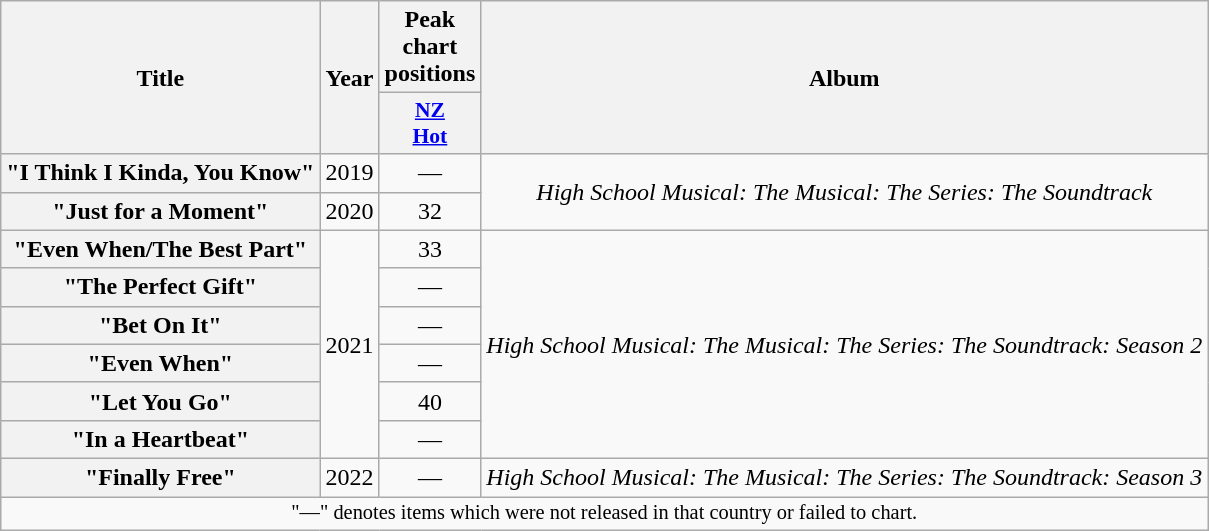<table class="wikitable plainrowheaders" style="text-align:center;">
<tr>
<th scope="col" rowspan="2">Title</th>
<th scope="col" rowspan="2">Year</th>
<th scope="col" colspan="1">Peak chart positions</th>
<th scope="col" rowspan="2">Album</th>
</tr>
<tr>
<th scope="col" style="width:3em;font-size:90%;"><a href='#'>NZ<br>Hot</a><br></th>
</tr>
<tr>
<th scope="row">"I Think I Kinda, You Know"<br></th>
<td>2019</td>
<td>—</td>
<td rowspan="2"><em>High School Musical: The Musical: The Series: The Soundtrack</em></td>
</tr>
<tr>
<th scope="row">"Just for a Moment"<br></th>
<td>2020</td>
<td>32</td>
</tr>
<tr>
<th scope="row">"Even When/The Best Part"<br></th>
<td rowspan="6">2021</td>
<td>33</td>
<td rowspan="6"><em>High School Musical: The Musical: The Series: The Soundtrack: Season 2</em></td>
</tr>
<tr>
<th scope="row">"The Perfect Gift"</th>
<td>—</td>
</tr>
<tr>
<th scope="row">"Bet On It"</th>
<td>—</td>
</tr>
<tr>
<th scope="row">"Even When"</th>
<td>—</td>
</tr>
<tr>
<th scope="row">"Let You Go"</th>
<td>40</td>
</tr>
<tr>
<th scope="row">"In a Heartbeat"<br></th>
<td>—</td>
</tr>
<tr>
<th scope="row">"Finally Free"</th>
<td>2022</td>
<td>—</td>
<td><em>High School Musical: The Musical: The Series: The Soundtrack: Season 3</em></td>
</tr>
<tr>
<td colspan="11" style="font-size:85%;">"—" denotes items which were not released in that country or failed to chart.</td>
</tr>
</table>
